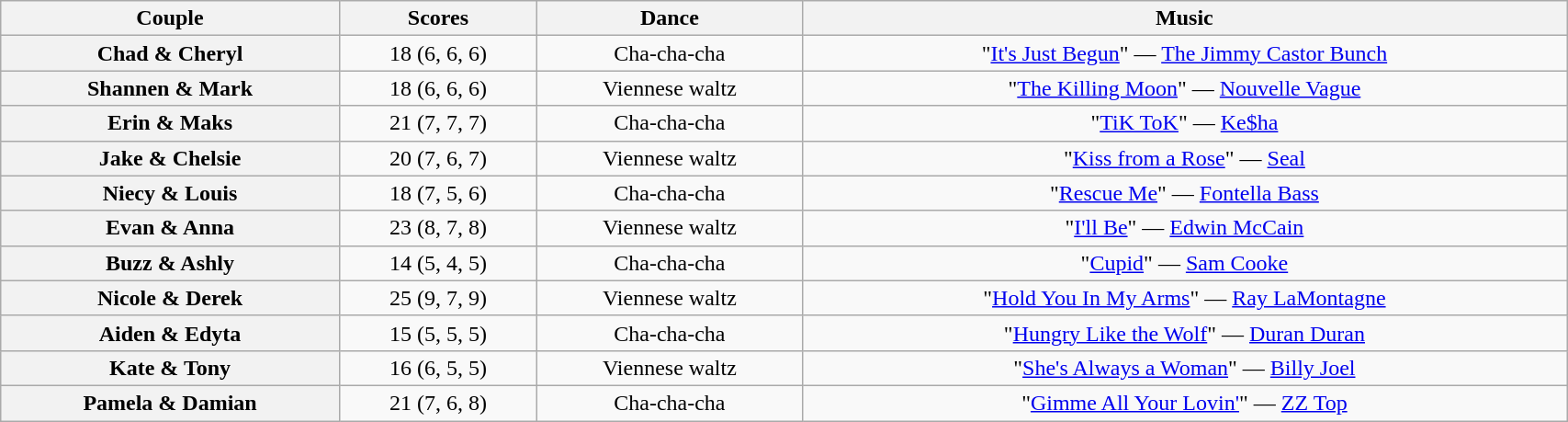<table class="wikitable sortable" style="text-align:center; width:90%">
<tr>
<th scope="col">Couple</th>
<th scope="col">Scores</th>
<th scope="col" class="unsortable">Dance</th>
<th scope="col" class="unsortable">Music</th>
</tr>
<tr>
<th scope="row">Chad & Cheryl</th>
<td>18 (6, 6, 6)</td>
<td>Cha-cha-cha</td>
<td>"<a href='#'>It's Just Begun</a>" — <a href='#'>The Jimmy Castor Bunch</a></td>
</tr>
<tr>
<th scope="row">Shannen & Mark</th>
<td>18 (6, 6, 6)</td>
<td>Viennese waltz</td>
<td>"<a href='#'>The Killing Moon</a>" — <a href='#'>Nouvelle Vague</a></td>
</tr>
<tr>
<th scope="row">Erin & Maks</th>
<td>21 (7, 7, 7)</td>
<td>Cha-cha-cha</td>
<td>"<a href='#'>TiK ToK</a>" — <a href='#'>Ke$ha</a></td>
</tr>
<tr>
<th scope="row">Jake & Chelsie</th>
<td>20 (7, 6, 7)</td>
<td>Viennese waltz</td>
<td>"<a href='#'>Kiss from a Rose</a>" — <a href='#'>Seal</a></td>
</tr>
<tr>
<th scope="row">Niecy & Louis</th>
<td>18 (7, 5, 6)</td>
<td>Cha-cha-cha</td>
<td>"<a href='#'>Rescue Me</a>" — <a href='#'>Fontella Bass</a></td>
</tr>
<tr>
<th scope="row">Evan & Anna</th>
<td>23 (8, 7, 8)</td>
<td>Viennese waltz</td>
<td>"<a href='#'>I'll Be</a>" — <a href='#'>Edwin McCain</a></td>
</tr>
<tr>
<th scope="row">Buzz & Ashly</th>
<td>14 (5, 4, 5)</td>
<td>Cha-cha-cha</td>
<td>"<a href='#'>Cupid</a>" — <a href='#'>Sam Cooke</a></td>
</tr>
<tr>
<th scope="row">Nicole & Derek</th>
<td>25 (9, 7, 9)</td>
<td>Viennese waltz</td>
<td>"<a href='#'>Hold You In My Arms</a>" ― <a href='#'>Ray LaMontagne</a></td>
</tr>
<tr>
<th scope="row">Aiden & Edyta</th>
<td>15 (5, 5, 5)</td>
<td>Cha-cha-cha</td>
<td>"<a href='#'>Hungry Like the Wolf</a>" — <a href='#'>Duran Duran</a></td>
</tr>
<tr>
<th scope="row">Kate & Tony</th>
<td>16 (6, 5, 5)</td>
<td>Viennese waltz</td>
<td>"<a href='#'>She's Always a Woman</a>" — <a href='#'>Billy Joel</a></td>
</tr>
<tr>
<th scope="row">Pamela & Damian</th>
<td>21 (7, 6, 8)</td>
<td>Cha-cha-cha</td>
<td>"<a href='#'>Gimme All Your Lovin'</a>" — <a href='#'>ZZ Top</a></td>
</tr>
</table>
